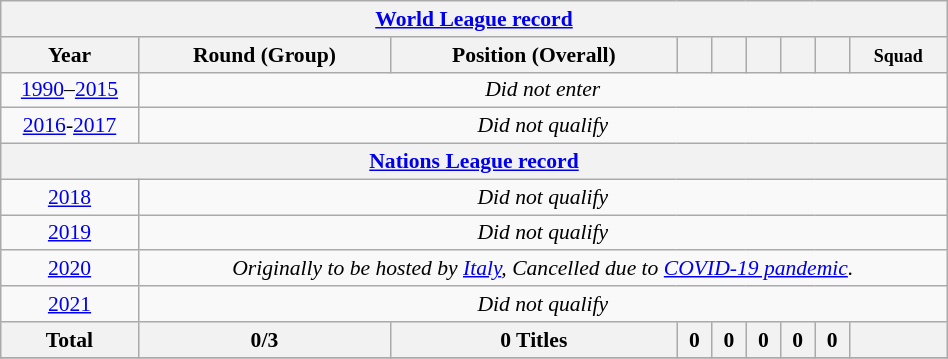<table class="wikitable" width=50% style="text-align: center;font-size:90%;">
<tr>
<th colspan=9><a href='#'>World League record</a></th>
</tr>
<tr>
<th>Year</th>
<th>Round (Group)</th>
<th>Position (Overall)</th>
<th></th>
<th></th>
<th></th>
<th></th>
<th></th>
<th><small>Squad</small></th>
</tr>
<tr>
<td><a href='#'>1990</a>–<a href='#'>2015</a></td>
<td colspan=8 align=center><em>Did not enter</em></td>
</tr>
<tr>
<td><a href='#'>2016</a>-<a href='#'>2017</a></td>
<td colspan=8 align=center><em>Did not qualify</em></td>
</tr>
<tr>
<th colspan=9><a href='#'>Nations League record</a></th>
</tr>
<tr>
<td> <a href='#'>2018</a></td>
<td colspan=8 align=center><em>Did not qualify</em></td>
</tr>
<tr>
<td> <a href='#'>2019</a></td>
<td colspan=8 align=center><em>Did not qualify</em></td>
</tr>
<tr>
<td> <a href='#'>2020</a></td>
<td colspan="8"><em>Originally to be hosted by <a href='#'>Italy</a>, Cancelled due to <a href='#'>COVID-19 pandemic</a>.</em></td>
</tr>
<tr>
<td> <a href='#'>2021</a></td>
<td colspan=8 align=center><em>Did not qualify</em></td>
</tr>
<tr>
<th>Total</th>
<th>0/3</th>
<th>0 Titles</th>
<th>0</th>
<th>0</th>
<th>0</th>
<th>0</th>
<th>0</th>
<th></th>
</tr>
<tr>
</tr>
</table>
